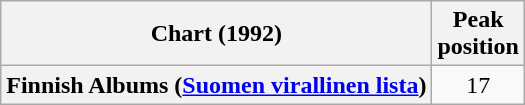<table class="wikitable sortable plainrowheaders">
<tr>
<th scope="col">Chart (1992)</th>
<th scope="col">Peak<br>position</th>
</tr>
<tr>
<th scope="row">Finnish Albums (<a href='#'>Suomen virallinen lista</a>)</th>
<td style="text-align:center;">17</td>
</tr>
</table>
